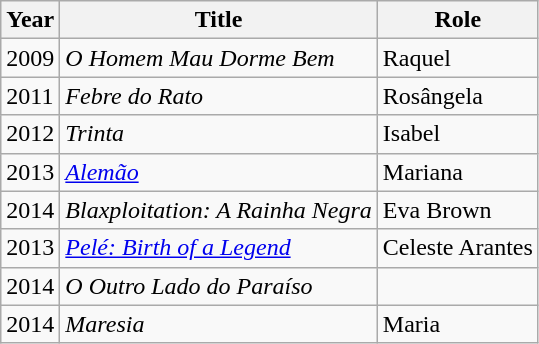<table class="wikitable">
<tr>
<th>Year</th>
<th>Title</th>
<th>Role</th>
</tr>
<tr>
<td>2009</td>
<td><em>O Homem Mau Dorme Bem</em></td>
<td>Raquel</td>
</tr>
<tr>
<td>2011</td>
<td><em>Febre do Rato</em></td>
<td>Rosângela</td>
</tr>
<tr>
<td>2012</td>
<td><em>Trinta</em></td>
<td>Isabel</td>
</tr>
<tr>
<td>2013</td>
<td><em><a href='#'>Alemão</a></em></td>
<td>Mariana</td>
</tr>
<tr>
<td>2014</td>
<td><em>Blaxploitation: A Rainha Negra</em></td>
<td>Eva Brown</td>
</tr>
<tr>
<td>2013</td>
<td><em><a href='#'>Pelé: Birth of a Legend</a></em></td>
<td>Celeste Arantes</td>
</tr>
<tr>
<td>2014</td>
<td><em>O Outro Lado do Paraíso </em></td>
<td></td>
</tr>
<tr>
<td>2014</td>
<td><em>Maresia</em></td>
<td>Maria</td>
</tr>
</table>
